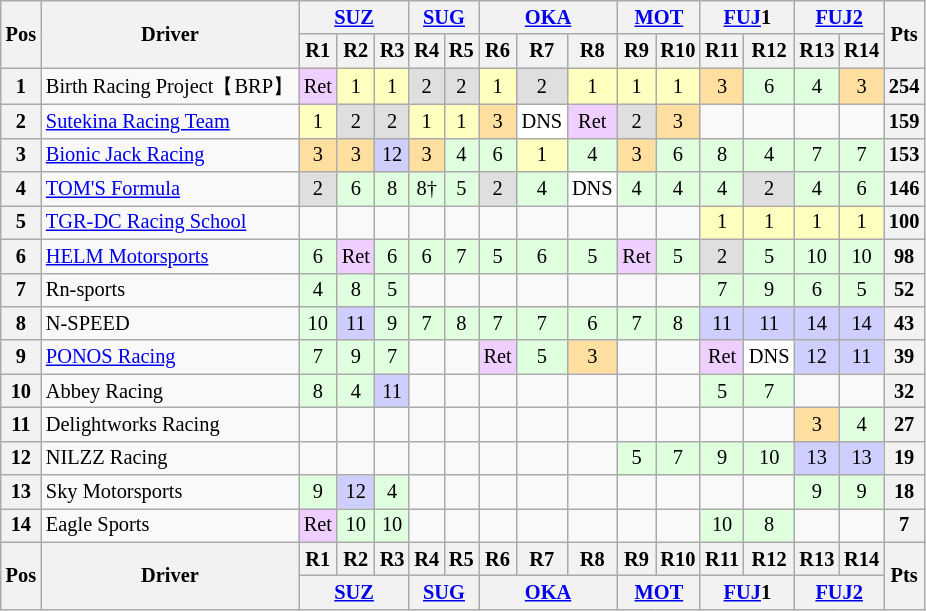<table class="wikitable" style="font-size:85%; text-align:center">
<tr>
<th rowspan="2" valign="middle">Pos</th>
<th rowspan="2" valign="middle">Driver</th>
<th colspan="3"><a href='#'>SUZ</a></th>
<th colspan="2"><a href='#'>SUG</a></th>
<th colspan="3"><a href='#'>OKA</a></th>
<th colspan="2"><a href='#'>MOT</a></th>
<th colspan="2"><a href='#'>FUJ</a>1</th>
<th colspan="2"><a href='#'>FUJ2</a></th>
<th rowspan="2" valign="middle">Pts</th>
</tr>
<tr>
<th>R1</th>
<th>R2</th>
<th>R3</th>
<th>R4</th>
<th>R5</th>
<th>R6</th>
<th>R7</th>
<th>R8</th>
<th>R9</th>
<th>R10</th>
<th>R11</th>
<th>R12</th>
<th>R13</th>
<th>R14</th>
</tr>
<tr>
<th>1</th>
<td align="left">Birth Racing Project【BRP】</td>
<td style="background:#efcfff;">Ret</td>
<td style="background:#ffffbf;">1</td>
<td style="background:#ffffbf;">1</td>
<td style="background:#dfdfdf;">2</td>
<td style="background:#dfdfdf;">2</td>
<td style="background:#ffffbf;">1</td>
<td style="background:#dfdfdf;">2</td>
<td style="background:#ffffbf;">1</td>
<td style="background:#ffffbf;">1</td>
<td style="background:#ffffbf;">1</td>
<td style="background:#ffdf9f;">3</td>
<td style="background:#dfffdf;">6</td>
<td style="background:#dfffdf;">4</td>
<td style="background:#ffdf9f;">3</td>
<th>254</th>
</tr>
<tr>
<th>2</th>
<td align="left" nowrap><a href='#'>Sutekina Racing Team</a></td>
<td style="background:#ffffbf;">1</td>
<td style="background:#dfdfdf;">2</td>
<td style="background:#dfdfdf;">2</td>
<td style="background:#ffffbf;">1</td>
<td style="background:#ffffbf;">1</td>
<td style="background:#ffdf9f;">3</td>
<td style="background:#ffffff;">DNS</td>
<td style="background:#efcfff;">Ret</td>
<td style="background:#dfdfdf;">2</td>
<td style="background:#ffdf9f;">3</td>
<td></td>
<td></td>
<td></td>
<td></td>
<th>159</th>
</tr>
<tr>
<th>3</th>
<td align="left"><a href='#'>Bionic Jack Racing</a></td>
<td style="background:#ffdf9f;">3</td>
<td style="background:#ffdf9f;">3</td>
<td style="background:#CFCFFF;">12</td>
<td style="background:#ffdf9f;">3</td>
<td style="background:#dfffdf;">4</td>
<td style="background:#dfffdf;">6</td>
<td style="background:#ffffbf;">1</td>
<td style="background:#dfffdf;">4</td>
<td style="background:#ffdf9f;">3</td>
<td style="background:#dfffdf;">6</td>
<td style="background:#dfffdf;">8</td>
<td style="background:#dfffdf;">4</td>
<td style="background:#dfffdf;">7</td>
<td style="background:#dfffdf;">7</td>
<th>153</th>
</tr>
<tr>
<th>4</th>
<td nowrap="" align="left"><a href='#'>TOM'S Formula</a></td>
<td style="background:#dfdfdf;">2</td>
<td style="background:#dfffdf;">6</td>
<td style="background:#dfffdf;">8</td>
<td style="background:#dfffdf;">8†</td>
<td style="background:#dfffdf;">5</td>
<td style="background:#dfdfdf;">2</td>
<td style="background:#dfffdf;">4</td>
<td style="background:#ffffff;">DNS</td>
<td style="background:#dfffdf;">4</td>
<td style="background:#dfffdf;">4</td>
<td style="background:#dfffdf;">4</td>
<td style="background:#dfdfdf;">2</td>
<td style="background:#dfffdf;">4</td>
<td style="background:#dfffdf;">6</td>
<th>146</th>
</tr>
<tr>
<th>5</th>
<td align="left"><a href='#'>TGR-DC Racing School</a></td>
<td></td>
<td></td>
<td></td>
<td></td>
<td></td>
<td></td>
<td></td>
<td></td>
<td></td>
<td></td>
<td style="background:#ffffbf;">1</td>
<td style="background:#ffffbf;">1</td>
<td style="background:#ffffbf;">1</td>
<td style="background:#ffffbf;">1</td>
<th>100</th>
</tr>
<tr>
<th>6</th>
<td align="left"><a href='#'>HELM Motorsports</a></td>
<td style="background:#dfffdf;">6</td>
<td style="background:#efcfff;">Ret</td>
<td style="background:#dfffdf;">6</td>
<td style="background:#dfffdf;">6</td>
<td style="background:#dfffdf;">7</td>
<td style="background:#dfffdf;">5</td>
<td style="background:#dfffdf;">6</td>
<td style="background:#dfffdf;">5</td>
<td style="background:#efcfff;">Ret</td>
<td style="background:#dfffdf;">5</td>
<td style="background:#dfdfdf;">2</td>
<td style="background:#dfffdf;">5</td>
<td style="background:#dfffdf;">10</td>
<td style="background:#dfffdf;">10</td>
<th>98</th>
</tr>
<tr>
<th>7</th>
<td align="left">Rn-sports</td>
<td style="background:#dfffdf;">4</td>
<td style="background:#dfffdf;">8</td>
<td style="background:#dfffdf;">5</td>
<td></td>
<td></td>
<td></td>
<td></td>
<td></td>
<td></td>
<td></td>
<td style="background:#dfffdf;">7</td>
<td style="background:#dfffdf;">9</td>
<td style="background:#dfffdf;">6</td>
<td style="background:#dfffdf;">5</td>
<th>52</th>
</tr>
<tr>
<th>8</th>
<td align="left">N-SPEED</td>
<td style="background:#dfffdf;">10</td>
<td style="background:#CFCFFF;">11</td>
<td style="background:#dfffdf;">9</td>
<td style="background:#dfffdf;">7</td>
<td style="background:#dfffdf;">8</td>
<td style="background:#dfffdf;">7</td>
<td style="background:#dfffdf;">7</td>
<td style="background:#dfffdf;">6</td>
<td style="background:#dfffdf;">7</td>
<td style="background:#dfffdf;">8</td>
<td style="background:#CFCFFF;">11</td>
<td style="background:#CFCFFF;">11</td>
<td style="background:#CFCFFF;">14</td>
<td style="background:#CFCFFF;">14</td>
<th>43</th>
</tr>
<tr>
<th>9</th>
<td align="left"><a href='#'>PONOS Racing</a></td>
<td style="background:#dfffdf;">7</td>
<td style="background:#dfffdf;">9</td>
<td style="background:#dfffdf;">7</td>
<td></td>
<td></td>
<td style="background:#efcfff;">Ret</td>
<td style="background:#dfffdf;">5</td>
<td style="background:#ffdf9f;">3</td>
<td></td>
<td></td>
<td style="background:#efcfff;">Ret</td>
<td style="background:#ffffff;">DNS</td>
<td style="background:#CFCFFF;">12</td>
<td style="background:#CFCFFF;">11</td>
<th>39</th>
</tr>
<tr>
<th>10</th>
<td align="left">Abbey Racing</td>
<td style="background:#dfffdf;">8</td>
<td style="background:#dfffdf;">4</td>
<td style="background:#CFCFFF;">11</td>
<td></td>
<td></td>
<td></td>
<td></td>
<td></td>
<td></td>
<td></td>
<td style="background:#dfffdf;">5</td>
<td style="background:#dfffdf;">7</td>
<td></td>
<td></td>
<th>32</th>
</tr>
<tr>
<th>11</th>
<td align="left">Delightworks Racing</td>
<td></td>
<td></td>
<td></td>
<td></td>
<td></td>
<td></td>
<td></td>
<td></td>
<td></td>
<td></td>
<td></td>
<td></td>
<td style="background:#ffdf9f;">3</td>
<td style="background:#dfffdf;">4</td>
<th>27</th>
</tr>
<tr>
<th>12</th>
<td align="left">NILZZ Racing</td>
<td></td>
<td></td>
<td></td>
<td></td>
<td></td>
<td></td>
<td></td>
<td></td>
<td style="background:#dfffdf;">5</td>
<td style="background:#dfffdf;">7</td>
<td style="background:#dfffdf;">9</td>
<td style="background:#dfffdf;">10</td>
<td style="background:#CFCFFF;">13</td>
<td style="background:#CFCFFF;">13</td>
<th>19</th>
</tr>
<tr>
<th>13</th>
<td align="left">Sky Motorsports</td>
<td style="background:#dfffdf;">9</td>
<td style="background:#CFCFFF;">12</td>
<td style="background:#dfffdf;">4</td>
<td></td>
<td></td>
<td></td>
<td></td>
<td></td>
<td></td>
<td></td>
<td></td>
<td></td>
<td style="background:#dfffdf;">9</td>
<td style="background:#dfffdf;">9</td>
<th>18</th>
</tr>
<tr>
<th>14</th>
<td align="left">Eagle Sports</td>
<td style="background:#efcfff;">Ret</td>
<td style="background:#dfffdf;">10</td>
<td style="background:#dfffdf;">10</td>
<td></td>
<td></td>
<td></td>
<td></td>
<td></td>
<td></td>
<td></td>
<td style="background:#dfffdf;">10</td>
<td style="background:#dfffdf;">8</td>
<td></td>
<td></td>
<th>7</th>
</tr>
<tr>
<th rowspan="2">Pos</th>
<th rowspan="2">Driver</th>
<th>R1</th>
<th>R2</th>
<th>R3</th>
<th>R4</th>
<th>R5</th>
<th>R6</th>
<th>R7</th>
<th>R8</th>
<th>R9</th>
<th>R10</th>
<th>R11</th>
<th>R12</th>
<th>R13</th>
<th>R14</th>
<th rowspan="2">Pts</th>
</tr>
<tr>
<th colspan="3"><a href='#'>SUZ</a></th>
<th colspan="2"><a href='#'>SUG</a></th>
<th colspan="3"><a href='#'>OKA</a></th>
<th colspan="2"><a href='#'>MOT</a></th>
<th colspan="2"><a href='#'>FUJ</a>1</th>
<th colspan="2"><a href='#'>FUJ2</a></th>
</tr>
</table>
